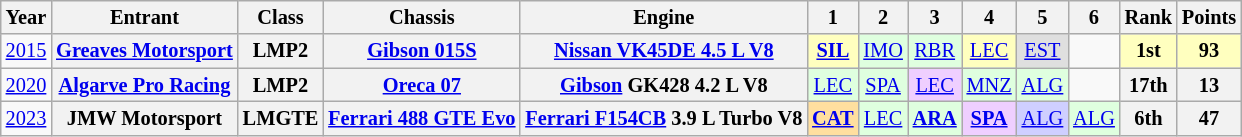<table class="wikitable" style="text-align:center; font-size:85%">
<tr>
<th>Year</th>
<th>Entrant</th>
<th>Class</th>
<th>Chassis</th>
<th>Engine</th>
<th>1</th>
<th>2</th>
<th>3</th>
<th>4</th>
<th>5</th>
<th>6</th>
<th>Rank</th>
<th>Points</th>
</tr>
<tr>
<td><a href='#'>2015</a></td>
<th nowrap><a href='#'>Greaves Motorsport</a></th>
<th>LMP2</th>
<th nowrap><a href='#'>Gibson 015S</a></th>
<th nowrap><a href='#'>Nissan VK45DE 4.5 L V8</a></th>
<td style="background:#FFFFBF;"><strong><a href='#'>SIL</a></strong><br></td>
<td style="background:#DFFFDF;"><a href='#'>IMO</a><br></td>
<td style="background:#DFFFDF;"><a href='#'>RBR</a><br></td>
<td style="background:#FFFFBF;"><a href='#'>LEC</a><br></td>
<td style="background:#DFDFDF;"><a href='#'>EST</a><br></td>
<td></td>
<th style="background:#FFFFBF;">1st</th>
<th style="background:#FFFFBF;">93</th>
</tr>
<tr>
<td><a href='#'>2020</a></td>
<th nowrap><a href='#'>Algarve Pro Racing</a></th>
<th>LMP2</th>
<th nowrap><a href='#'>Oreca 07</a></th>
<th nowrap><a href='#'>Gibson</a> GK428 4.2 L V8</th>
<td style="background:#DFFFDF;"><a href='#'>LEC</a><br></td>
<td style="background:#DFFFDF;"><a href='#'>SPA</a><br></td>
<td style="background:#EFCFFF;"><a href='#'>LEC</a><br></td>
<td style="background:#DFFFDF;"><a href='#'>MNZ</a><br></td>
<td style="background:#DFFFDF;"><a href='#'>ALG</a><br></td>
<td></td>
<th>17th</th>
<th>13</th>
</tr>
<tr>
<td><a href='#'>2023</a></td>
<th nowrap>JMW Motorsport</th>
<th>LMGTE</th>
<th nowrap><a href='#'>Ferrari 488 GTE Evo</a></th>
<th nowrap><a href='#'>Ferrari F154CB</a> 3.9 L Turbo V8</th>
<td style="background:#FFDF9F;"><strong><a href='#'>CAT</a></strong><br></td>
<td style="background:#DFFFDF;"><a href='#'>LEC</a><br></td>
<td style="background:#DFFFDF;"><strong><a href='#'>ARA</a></strong><br></td>
<td style="background:#EFCFFF;"><strong><a href='#'>SPA</a></strong><br></td>
<td style="background:#CFCFFF;"><a href='#'>ALG</a><br></td>
<td style="background:#DFFFDF;"><a href='#'>ALG</a><br></td>
<th>6th</th>
<th>47</th>
</tr>
</table>
